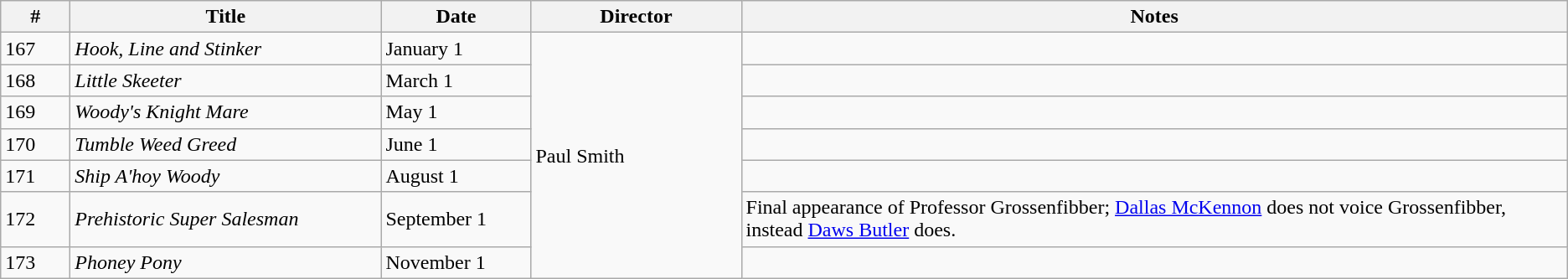<table class="wikitable">
<tr>
<th style="width:3em">#</th>
<th style="width:15em">Title</th>
<th style="width:7em">Date</th>
<th style="width:10em">Director</th>
<th>Notes</th>
</tr>
<tr>
<td>167</td>
<td><em>Hook, Line and Stinker</em></td>
<td>January 1</td>
<td rowspan="7">Paul Smith</td>
<td></td>
</tr>
<tr>
<td>168</td>
<td><em>Little Skeeter</em></td>
<td>March 1</td>
<td></td>
</tr>
<tr>
<td>169</td>
<td><em>Woody's Knight Mare</em></td>
<td>May 1</td>
<td></td>
</tr>
<tr>
<td>170</td>
<td><em>Tumble Weed Greed</em></td>
<td>June 1</td>
<td></td>
</tr>
<tr>
<td>171</td>
<td><em>Ship A'hoy Woody</em></td>
<td>August 1</td>
<td></td>
</tr>
<tr>
<td>172</td>
<td><em>Prehistoric Super Salesman</em></td>
<td>September 1</td>
<td>Final appearance of Professor Grossenfibber; <a href='#'>Dallas McKennon</a> does not voice Grossenfibber, instead <a href='#'>Daws Butler</a> does.</td>
</tr>
<tr>
<td>173</td>
<td><em>Phoney Pony</em></td>
<td>November 1</td>
<td></td>
</tr>
</table>
